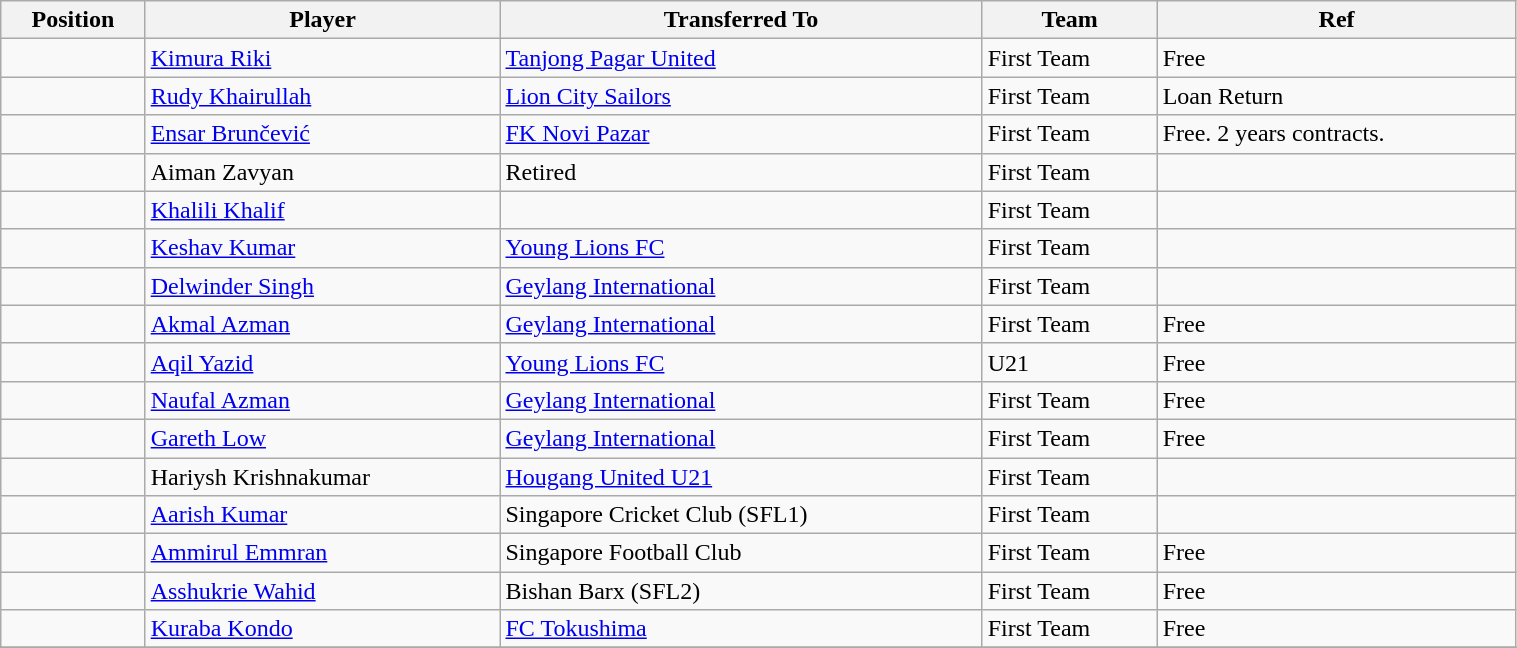<table class="wikitable sortable" style="width:80%; text-align:center; font-size:100%; text-align:left;">
<tr>
<th><strong>Position</strong></th>
<th><strong>Player</strong></th>
<th><strong>Transferred To</strong></th>
<th><strong>Team</strong></th>
<th><strong>Ref</strong></th>
</tr>
<tr>
<td></td>
<td> <a href='#'>Kimura Riki</a></td>
<td> <a href='#'>Tanjong Pagar United</a></td>
<td>First Team</td>
<td>Free</td>
</tr>
<tr>
<td></td>
<td> <a href='#'>Rudy Khairullah</a></td>
<td> <a href='#'>Lion City Sailors</a></td>
<td>First Team</td>
<td>Loan Return </td>
</tr>
<tr>
<td></td>
<td> <a href='#'>Ensar Brunčević</a></td>
<td> <a href='#'>FK Novi Pazar</a></td>
<td>First Team</td>
<td>Free. 2 years contracts. </td>
</tr>
<tr>
<td></td>
<td> Aiman Zavyan</td>
<td>Retired</td>
<td>First Team</td>
<td></td>
</tr>
<tr>
<td></td>
<td> <a href='#'>Khalili Khalif</a></td>
<td></td>
<td>First Team</td>
<td></td>
</tr>
<tr>
<td></td>
<td> <a href='#'>Keshav Kumar</a></td>
<td> <a href='#'>Young Lions FC</a></td>
<td>First Team</td>
<td></td>
</tr>
<tr>
<td></td>
<td> <a href='#'>Delwinder Singh</a></td>
<td> <a href='#'>Geylang International</a></td>
<td>First Team</td>
<td></td>
</tr>
<tr>
<td></td>
<td> <a href='#'>Akmal Azman</a></td>
<td> <a href='#'>Geylang International</a></td>
<td>First Team</td>
<td>Free </td>
</tr>
<tr>
<td></td>
<td> <a href='#'>Aqil Yazid</a></td>
<td> <a href='#'>Young Lions FC</a></td>
<td>U21</td>
<td>Free</td>
</tr>
<tr>
<td></td>
<td> <a href='#'>Naufal Azman</a></td>
<td> <a href='#'>Geylang International</a></td>
<td>First Team</td>
<td>Free </td>
</tr>
<tr>
<td></td>
<td> <a href='#'>Gareth Low</a></td>
<td> <a href='#'>Geylang International</a></td>
<td>First Team</td>
<td>Free </td>
</tr>
<tr>
<td></td>
<td> Hariysh Krishnakumar</td>
<td> <a href='#'>Hougang United U21</a></td>
<td>First Team</td>
<td></td>
</tr>
<tr>
<td></td>
<td> <a href='#'>Aarish Kumar</a></td>
<td> Singapore Cricket Club (SFL1)</td>
<td>First Team</td>
<td></td>
</tr>
<tr>
<td></td>
<td> <a href='#'>Ammirul Emmran</a></td>
<td> Singapore Football Club</td>
<td>First Team</td>
<td>Free</td>
</tr>
<tr>
<td></td>
<td> <a href='#'>Asshukrie Wahid</a></td>
<td> Bishan Barx (SFL2)</td>
<td>First Team</td>
<td>Free</td>
</tr>
<tr>
<td></td>
<td> <a href='#'>Kuraba Kondo</a></td>
<td> <a href='#'>FC Tokushima</a></td>
<td>First Team</td>
<td>Free</td>
</tr>
<tr>
</tr>
</table>
